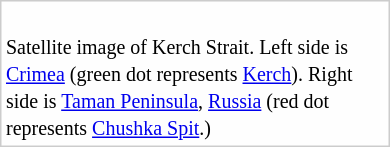<table align=right style="border:#cccccc 1px solid;background-color:#fefefe; width:260px; margin-left:1em; ">
<tr>
<td><br>
<small>Satellite image of Kerch Strait. Left side is <a href='#'>Crimea</a> (green dot represents <a href='#'>Kerch</a>). Right side is <a href='#'>Taman Peninsula</a>, <a href='#'>Russia</a> (red dot represents <a href='#'>Chushka Spit</a>.)</small></td>
</tr>
</table>
